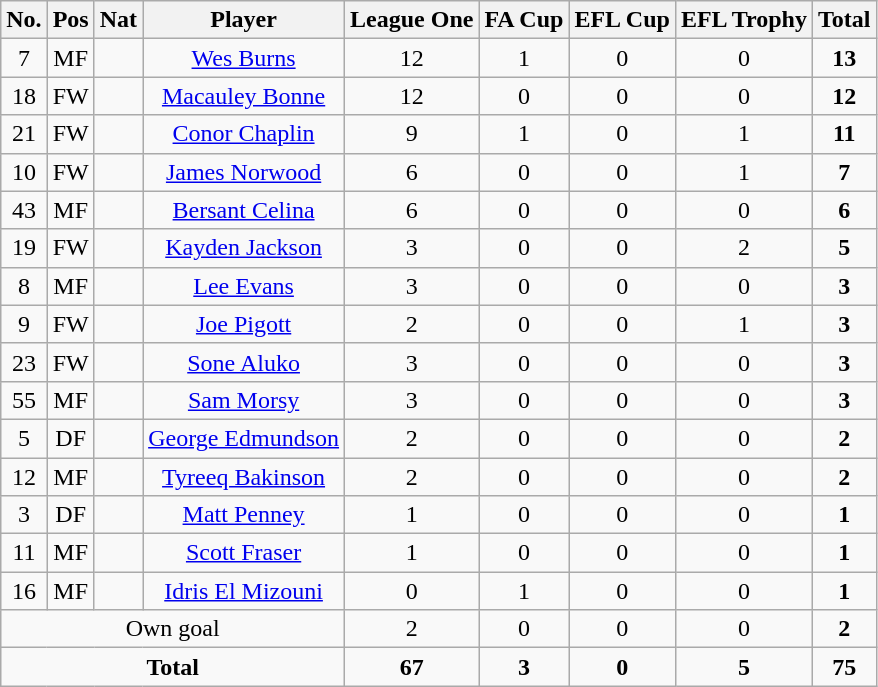<table class="wikitable" style="text-align:center">
<tr>
<th width=0%>No.</th>
<th width=0%>Pos</th>
<th width=0%>Nat</th>
<th width=0%>Player</th>
<th width=0%>League One</th>
<th width=0%>FA Cup</th>
<th width=0%>EFL Cup</th>
<th width=0%>EFL Trophy</th>
<th width=0%>Total</th>
</tr>
<tr>
<td>7</td>
<td>MF</td>
<td align="left"></td>
<td><a href='#'>Wes Burns</a></td>
<td>12</td>
<td>1</td>
<td>0</td>
<td>0</td>
<td><strong>13</strong></td>
</tr>
<tr>
<td>18</td>
<td>FW</td>
<td align="left"></td>
<td><a href='#'>Macauley Bonne</a></td>
<td>12</td>
<td>0</td>
<td>0</td>
<td>0</td>
<td><strong>12</strong></td>
</tr>
<tr>
<td>21</td>
<td>FW</td>
<td align="left"></td>
<td><a href='#'>Conor Chaplin</a></td>
<td>9</td>
<td>1</td>
<td>0</td>
<td>1</td>
<td><strong>11</strong></td>
</tr>
<tr>
<td>10</td>
<td>FW</td>
<td align="left"></td>
<td><a href='#'>James Norwood</a></td>
<td>6</td>
<td>0</td>
<td>0</td>
<td>1</td>
<td><strong>7</strong></td>
</tr>
<tr>
<td>43</td>
<td>MF</td>
<td align="left"></td>
<td><a href='#'>Bersant Celina</a></td>
<td>6</td>
<td>0</td>
<td>0</td>
<td>0</td>
<td><strong>6</strong></td>
</tr>
<tr>
<td>19</td>
<td>FW</td>
<td align="left"></td>
<td><a href='#'>Kayden Jackson</a></td>
<td>3</td>
<td>0</td>
<td>0</td>
<td>2</td>
<td><strong>5</strong></td>
</tr>
<tr>
<td>8</td>
<td>MF</td>
<td align="left"></td>
<td><a href='#'>Lee Evans</a></td>
<td>3</td>
<td>0</td>
<td>0</td>
<td>0</td>
<td><strong>3</strong></td>
</tr>
<tr>
<td>9</td>
<td>FW</td>
<td align="left"></td>
<td><a href='#'>Joe Pigott</a></td>
<td>2</td>
<td>0</td>
<td>0</td>
<td>1</td>
<td><strong>3</strong></td>
</tr>
<tr>
<td>23</td>
<td>FW</td>
<td align="left"></td>
<td><a href='#'>Sone Aluko</a></td>
<td>3</td>
<td>0</td>
<td>0</td>
<td>0</td>
<td><strong>3</strong></td>
</tr>
<tr>
<td>55</td>
<td>MF</td>
<td align="left"></td>
<td><a href='#'>Sam Morsy</a></td>
<td>3</td>
<td>0</td>
<td>0</td>
<td>0</td>
<td><strong>3</strong></td>
</tr>
<tr>
<td>5</td>
<td>DF</td>
<td align="left"></td>
<td><a href='#'>George Edmundson</a></td>
<td>2</td>
<td>0</td>
<td>0</td>
<td>0</td>
<td><strong>2</strong></td>
</tr>
<tr>
<td>12</td>
<td>MF</td>
<td align="left"></td>
<td><a href='#'>Tyreeq Bakinson</a></td>
<td>2</td>
<td>0</td>
<td>0</td>
<td>0</td>
<td><strong>2</strong></td>
</tr>
<tr>
<td>3</td>
<td>DF</td>
<td align="left"></td>
<td><a href='#'>Matt Penney</a></td>
<td>1</td>
<td>0</td>
<td>0</td>
<td>0</td>
<td><strong>1</strong></td>
</tr>
<tr>
<td>11</td>
<td>MF</td>
<td align="left"></td>
<td><a href='#'>Scott Fraser</a></td>
<td>1</td>
<td>0</td>
<td>0</td>
<td>0</td>
<td><strong>1</strong></td>
</tr>
<tr>
<td>16</td>
<td>MF</td>
<td align="left"></td>
<td><a href='#'>Idris El Mizouni</a></td>
<td>0</td>
<td>1</td>
<td>0</td>
<td>0</td>
<td><strong>1</strong></td>
</tr>
<tr>
<td colspan=4>Own goal</td>
<td>2</td>
<td>0</td>
<td>0</td>
<td>0</td>
<td><strong>2</strong></td>
</tr>
<tr>
<td colspan=4><strong>Total</strong></td>
<td><strong>67</strong></td>
<td><strong>3</strong></td>
<td><strong>0</strong></td>
<td><strong>5</strong></td>
<td><strong>75</strong></td>
</tr>
</table>
